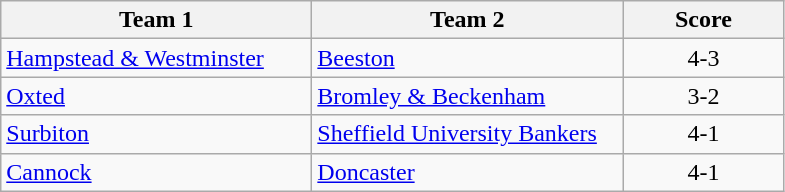<table class="wikitable" style="font-size: 100%">
<tr>
<th width=200>Team 1</th>
<th width=200>Team 2</th>
<th width=100>Score</th>
</tr>
<tr>
<td><a href='#'>Hampstead & Westminster</a></td>
<td><a href='#'>Beeston</a></td>
<td align=center>4-3</td>
</tr>
<tr>
<td><a href='#'>Oxted</a></td>
<td><a href='#'>Bromley & Beckenham</a></td>
<td align=center>3-2</td>
</tr>
<tr>
<td><a href='#'>Surbiton</a></td>
<td><a href='#'>Sheffield University Bankers</a></td>
<td align=center>4-1</td>
</tr>
<tr>
<td><a href='#'>Cannock</a></td>
<td><a href='#'>Doncaster</a></td>
<td align=center>4-1</td>
</tr>
</table>
